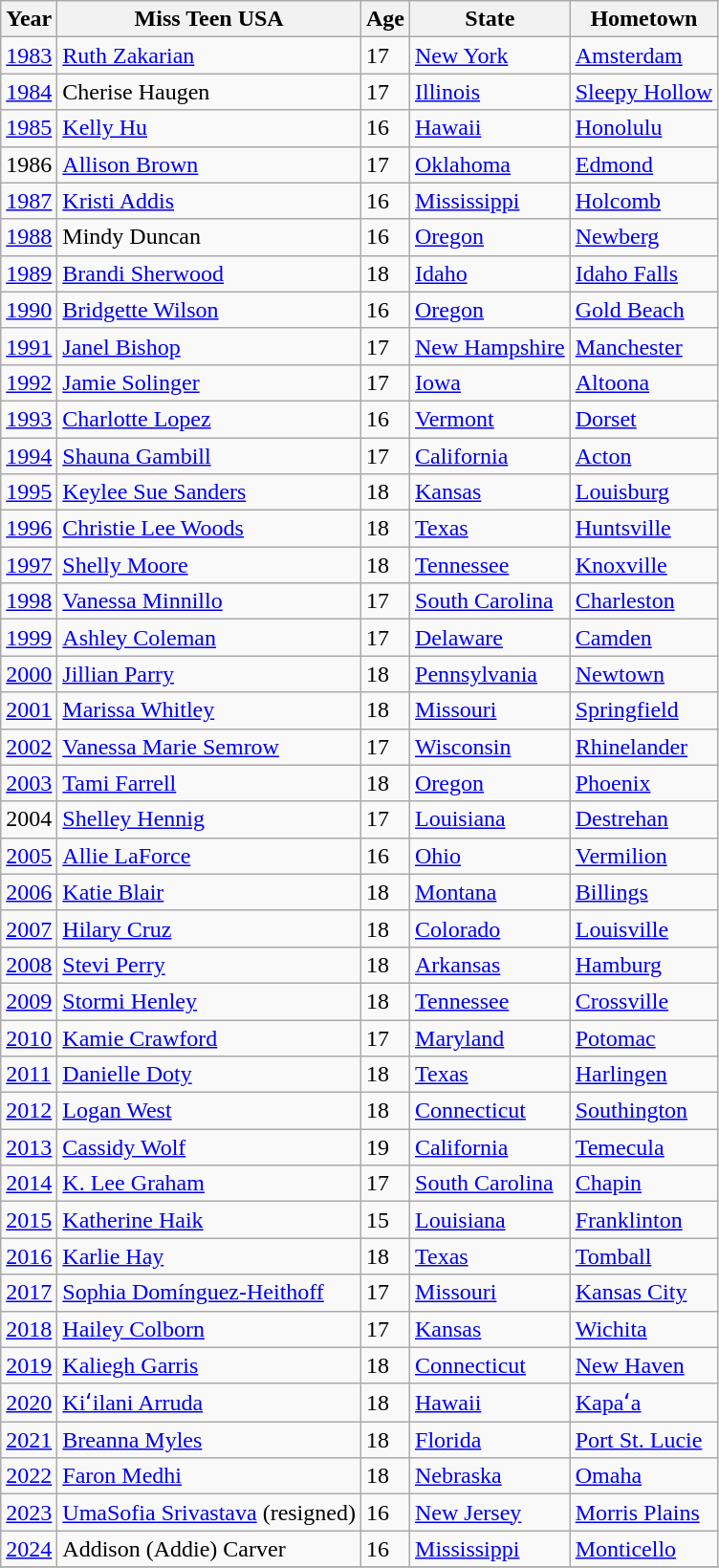<table class="wikitable sortable">
<tr>
<th>Year</th>
<th>Miss Teen USA</th>
<th>Age</th>
<th>State</th>
<th>Hometown</th>
</tr>
<tr>
<td><a href='#'>1983</a></td>
<td><a href='#'>Ruth Zakarian</a></td>
<td>17</td>
<td> <a href='#'>New York</a></td>
<td><a href='#'>Amsterdam</a></td>
</tr>
<tr>
<td><a href='#'>1984</a></td>
<td>Cherise Haugen</td>
<td>17</td>
<td> <a href='#'>Illinois</a></td>
<td><a href='#'>Sleepy Hollow</a></td>
</tr>
<tr>
<td><a href='#'>1985</a></td>
<td><a href='#'>Kelly Hu</a></td>
<td>16</td>
<td> <a href='#'>Hawaii</a></td>
<td><a href='#'>Honolulu</a></td>
</tr>
<tr>
<td>1986</td>
<td><a href='#'>Allison Brown</a></td>
<td>17</td>
<td> <a href='#'>Oklahoma</a></td>
<td><a href='#'>Edmond</a></td>
</tr>
<tr>
<td><a href='#'>1987</a></td>
<td><a href='#'>Kristi Addis</a></td>
<td>16</td>
<td> <a href='#'>Mississippi</a></td>
<td><a href='#'>Holcomb</a></td>
</tr>
<tr>
<td><a href='#'>1988</a></td>
<td>Mindy Duncan</td>
<td>16</td>
<td> <a href='#'>Oregon</a></td>
<td><a href='#'>Newberg</a></td>
</tr>
<tr>
<td><a href='#'>1989</a></td>
<td><a href='#'>Brandi Sherwood</a></td>
<td>18</td>
<td> <a href='#'>Idaho</a></td>
<td><a href='#'>Idaho Falls</a></td>
</tr>
<tr>
<td><a href='#'>1990</a></td>
<td><a href='#'>Bridgette Wilson</a></td>
<td>16</td>
<td> <a href='#'>Oregon</a></td>
<td><a href='#'>Gold Beach</a></td>
</tr>
<tr>
<td><a href='#'>1991</a></td>
<td><a href='#'>Janel Bishop</a></td>
<td>17</td>
<td> <a href='#'>New Hampshire</a></td>
<td><a href='#'>Manchester</a></td>
</tr>
<tr>
<td><a href='#'>1992</a></td>
<td><a href='#'>Jamie Solinger</a></td>
<td>17</td>
<td> <a href='#'>Iowa</a></td>
<td><a href='#'>Altoona</a></td>
</tr>
<tr>
<td><a href='#'>1993</a></td>
<td><a href='#'>Charlotte Lopez</a></td>
<td>16</td>
<td> <a href='#'>Vermont</a></td>
<td><a href='#'>Dorset</a></td>
</tr>
<tr>
<td><a href='#'>1994</a></td>
<td><a href='#'>Shauna Gambill</a></td>
<td>17</td>
<td> <a href='#'>California</a></td>
<td><a href='#'>Acton</a></td>
</tr>
<tr>
<td><a href='#'>1995</a></td>
<td><a href='#'>Keylee Sue Sanders</a></td>
<td>18</td>
<td> <a href='#'>Kansas</a></td>
<td><a href='#'>Louisburg</a></td>
</tr>
<tr>
<td><a href='#'>1996</a></td>
<td><a href='#'>Christie Lee Woods</a></td>
<td>18</td>
<td> <a href='#'>Texas</a></td>
<td><a href='#'>Huntsville</a></td>
</tr>
<tr>
<td><a href='#'>1997</a></td>
<td><a href='#'>Shelly Moore</a></td>
<td>18</td>
<td> <a href='#'>Tennessee</a></td>
<td><a href='#'>Knoxville</a></td>
</tr>
<tr>
<td><a href='#'>1998</a></td>
<td><a href='#'>Vanessa Minnillo</a></td>
<td>17</td>
<td> <a href='#'>South Carolina</a></td>
<td><a href='#'>Charleston</a></td>
</tr>
<tr>
<td><a href='#'>1999</a></td>
<td><a href='#'>Ashley Coleman</a></td>
<td>17</td>
<td> <a href='#'>Delaware</a></td>
<td><a href='#'>Camden</a></td>
</tr>
<tr>
<td><a href='#'>2000</a></td>
<td><a href='#'>Jillian Parry</a></td>
<td>18</td>
<td> <a href='#'>Pennsylvania</a></td>
<td><a href='#'>Newtown</a></td>
</tr>
<tr>
<td><a href='#'>2001</a></td>
<td><a href='#'>Marissa Whitley</a></td>
<td>18</td>
<td> <a href='#'>Missouri</a></td>
<td><a href='#'>Springfield</a></td>
</tr>
<tr>
<td><a href='#'>2002</a></td>
<td><a href='#'>Vanessa Marie Semrow</a></td>
<td>17</td>
<td> <a href='#'>Wisconsin</a></td>
<td><a href='#'>Rhinelander</a></td>
</tr>
<tr>
<td><a href='#'>2003</a></td>
<td><a href='#'>Tami Farrell</a></td>
<td>18</td>
<td> <a href='#'>Oregon</a></td>
<td><a href='#'>Phoenix</a></td>
</tr>
<tr>
<td>2004</td>
<td><a href='#'>Shelley Hennig</a></td>
<td>17</td>
<td> <a href='#'>Louisiana</a></td>
<td><a href='#'>Destrehan</a></td>
</tr>
<tr>
<td><a href='#'>2005</a></td>
<td><a href='#'>Allie LaForce</a></td>
<td>16</td>
<td> <a href='#'>Ohio</a></td>
<td><a href='#'>Vermilion</a></td>
</tr>
<tr>
<td><a href='#'>2006</a></td>
<td><a href='#'>Katie Blair</a></td>
<td>18</td>
<td> <a href='#'>Montana</a></td>
<td><a href='#'>Billings</a></td>
</tr>
<tr>
<td><a href='#'>2007</a></td>
<td><a href='#'>Hilary Cruz</a></td>
<td>18</td>
<td> <a href='#'>Colorado</a></td>
<td><a href='#'>Louisville</a></td>
</tr>
<tr>
<td><a href='#'>2008</a></td>
<td><a href='#'>Stevi Perry</a></td>
<td>18</td>
<td> <a href='#'>Arkansas</a></td>
<td><a href='#'>Hamburg</a></td>
</tr>
<tr>
<td><a href='#'>2009</a></td>
<td><a href='#'>Stormi Henley</a></td>
<td>18</td>
<td> <a href='#'>Tennessee</a></td>
<td><a href='#'>Crossville</a></td>
</tr>
<tr>
<td><a href='#'>2010</a></td>
<td><a href='#'>Kamie Crawford</a></td>
<td>17</td>
<td> <a href='#'>Maryland</a></td>
<td><a href='#'>Potomac</a></td>
</tr>
<tr>
<td><a href='#'>2011</a></td>
<td><a href='#'>Danielle Doty</a></td>
<td>18</td>
<td> <a href='#'>Texas</a></td>
<td><a href='#'>Harlingen</a></td>
</tr>
<tr>
<td><a href='#'>2012</a></td>
<td><a href='#'>Logan West</a></td>
<td>18</td>
<td> <a href='#'>Connecticut</a></td>
<td><a href='#'>Southington</a></td>
</tr>
<tr>
<td><a href='#'>2013</a></td>
<td><a href='#'>Cassidy Wolf</a></td>
<td>19</td>
<td> <a href='#'>California</a></td>
<td><a href='#'>Temecula</a></td>
</tr>
<tr>
<td><a href='#'>2014</a></td>
<td><a href='#'>K. Lee Graham</a></td>
<td>17</td>
<td> <a href='#'>South Carolina</a></td>
<td><a href='#'>Chapin</a></td>
</tr>
<tr>
<td><a href='#'>2015</a></td>
<td><a href='#'>Katherine Haik</a></td>
<td>15</td>
<td> <a href='#'>Louisiana</a></td>
<td><a href='#'>Franklinton</a></td>
</tr>
<tr>
<td><a href='#'>2016</a></td>
<td><a href='#'>Karlie Hay</a></td>
<td>18</td>
<td> <a href='#'>Texas</a></td>
<td><a href='#'>Tomball</a></td>
</tr>
<tr>
<td><a href='#'>2017</a></td>
<td><a href='#'>Sophia Domínguez-Heithoff</a></td>
<td>17</td>
<td> <a href='#'>Missouri</a></td>
<td><a href='#'>Kansas City</a></td>
</tr>
<tr>
<td><a href='#'>2018</a></td>
<td><a href='#'>Hailey Colborn</a></td>
<td>17</td>
<td> <a href='#'>Kansas</a></td>
<td><a href='#'>Wichita</a></td>
</tr>
<tr>
<td><a href='#'>2019</a></td>
<td><a href='#'>Kaliegh Garris</a></td>
<td>18</td>
<td> <a href='#'>Connecticut</a></td>
<td><a href='#'>New Haven</a></td>
</tr>
<tr>
<td><a href='#'>2020</a></td>
<td><a href='#'>Kiʻilani Arruda</a></td>
<td>18</td>
<td> <a href='#'>Hawaii</a></td>
<td><a href='#'>Kapaʻa</a></td>
</tr>
<tr>
<td><a href='#'>2021</a></td>
<td><a href='#'>Breanna Myles</a></td>
<td>18</td>
<td> <a href='#'>Florida</a></td>
<td><a href='#'>Port St. Lucie</a></td>
</tr>
<tr>
<td><a href='#'>2022</a></td>
<td><a href='#'>Faron Medhi</a></td>
<td>18</td>
<td> <a href='#'>Nebraska</a></td>
<td><a href='#'>Omaha</a></td>
</tr>
<tr>
<td><a href='#'>2023</a></td>
<td><a href='#'>UmaSofia Srivastava</a> (resigned)</td>
<td>16</td>
<td> <a href='#'>New Jersey</a></td>
<td><a href='#'>Morris Plains</a></td>
</tr>
<tr>
<td><a href='#'>2024</a></td>
<td>Addison (Addie) Carver</td>
<td>16</td>
<td> <a href='#'>Mississippi</a></td>
<td><a href='#'>Monticello</a></td>
</tr>
<tr>
</tr>
</table>
